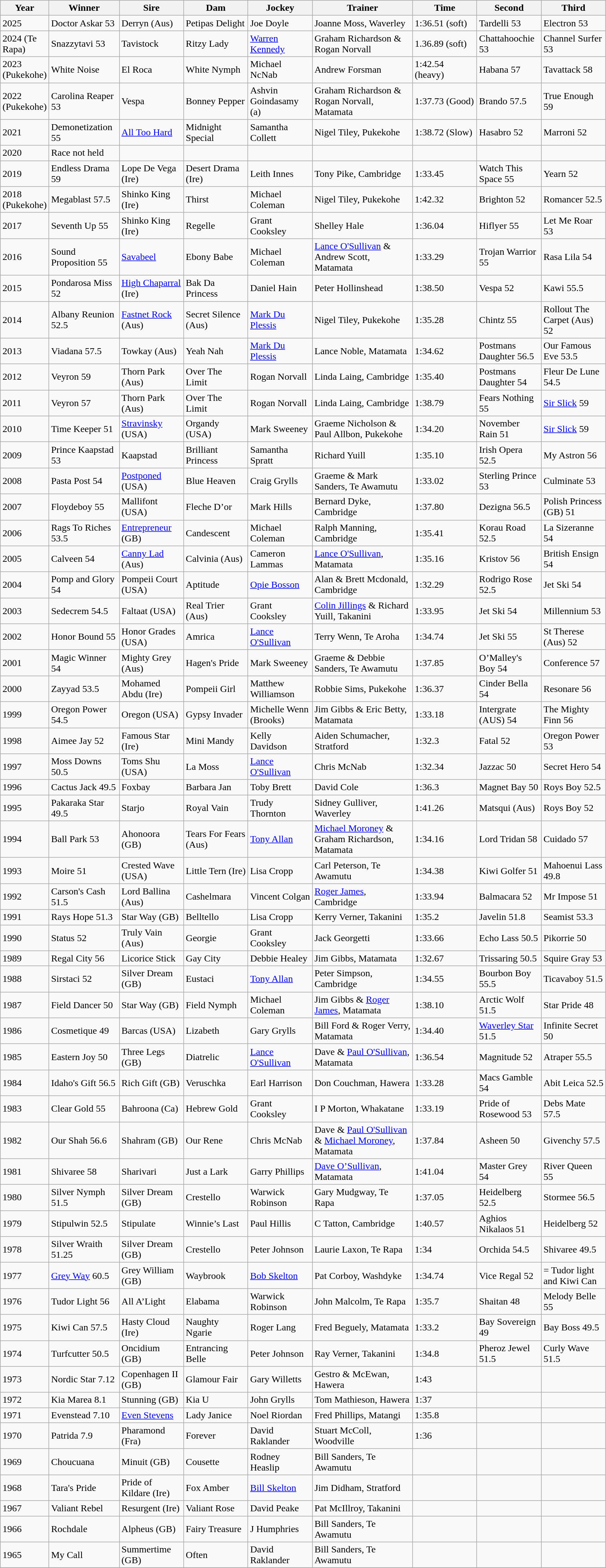<table class = "wikitable sortable" | border="1" cellpadding="0" style="border-collapse:collapse; style="font-size:90%">
<tr>
<th width="70px">Year<br></th>
<th width="110px">Winner<br></th>
<th width="100px">Sire <br></th>
<th width="100px">Dam<br></th>
<th width="100px">Jockey<br></th>
<th width="160px">Trainer<br></th>
<th width="100px">Time<br></th>
<th width="100px">Second<br></th>
<th width="100px">Third <br></th>
</tr>
<tr>
<td>2025</td>
<td>Doctor Askar 53</td>
<td>Derryn (Aus)</td>
<td>Petipas Delight</td>
<td>Joe Doyle</td>
<td>Joanne Moss, Waverley</td>
<td>1:36.51 (soft)</td>
<td>Tardelli 53</td>
<td>Electron 53</td>
</tr>
<tr>
<td>2024 (Te Rapa)</td>
<td>Snazzytavi 53</td>
<td>Tavistock</td>
<td>Ritzy Lady</td>
<td><a href='#'>Warren Kennedy</a></td>
<td>Graham Richardson & Rogan Norvall</td>
<td>1.36.89 (soft)</td>
<td>Chattahoochie 53</td>
<td>Channel Surfer 53</td>
</tr>
<tr>
<td>2023 (Pukekohe) </td>
<td>White Noise</td>
<td>El Roca</td>
<td>White Nymph</td>
<td>Michael NcNab</td>
<td>Andrew Forsman</td>
<td>1:42.54 (heavy)</td>
<td>Habana 57</td>
<td>Tavattack 58</td>
</tr>
<tr>
<td>2022 (Pukekohe)</td>
<td>Carolina Reaper 53</td>
<td>Vespa</td>
<td>Bonney Pepper</td>
<td>Ashvin Goindasamy (a)</td>
<td>Graham Richardson & Rogan Norvall, Matamata</td>
<td>1:37.73 (Good)</td>
<td>Brando 57.5</td>
<td>True Enough 59</td>
</tr>
<tr>
<td>2021</td>
<td>Demonetization 55</td>
<td><a href='#'>All Too Hard</a></td>
<td>Midnight Special</td>
<td>Samantha Collett</td>
<td>Nigel Tiley, Pukekohe</td>
<td>1:38.72 (Slow)</td>
<td>Hasabro 52</td>
<td>Marroni 52</td>
</tr>
<tr>
<td>2020</td>
<td>Race not held</td>
<td></td>
<td></td>
<td></td>
<td></td>
<td></td>
<td></td>
<td></td>
</tr>
<tr>
<td>2019</td>
<td>Endless Drama 59</td>
<td>Lope De Vega (Ire)</td>
<td>Desert Drama (Ire)</td>
<td>Leith Innes</td>
<td>Tony Pike, Cambridge</td>
<td>1:33.45</td>
<td>Watch This Space 55</td>
<td>Yearn 52</td>
</tr>
<tr>
<td>2018 (Pukekohe)</td>
<td>Megablast 57.5</td>
<td>Shinko King (Ire)</td>
<td>Thirst</td>
<td>Michael Coleman</td>
<td>Nigel Tiley, Pukekohe</td>
<td>1:42.32</td>
<td>Brighton 52</td>
<td>Romancer 52.5</td>
</tr>
<tr>
<td>2017</td>
<td>Seventh Up 55</td>
<td>Shinko King (Ire)</td>
<td>Regelle</td>
<td>Grant Cooksley</td>
<td>Shelley Hale</td>
<td>1:36.04</td>
<td>Hiflyer 55</td>
<td>Let Me Roar 53</td>
</tr>
<tr>
<td>2016</td>
<td>Sound Proposition 55</td>
<td><a href='#'>Savabeel</a></td>
<td>Ebony Babe</td>
<td>Michael Coleman</td>
<td><a href='#'>Lance O'Sullivan</a> & Andrew Scott, Matamata</td>
<td>1:33.29</td>
<td>Trojan Warrior 55</td>
<td>Rasa Lila 54</td>
</tr>
<tr>
<td>2015</td>
<td>Pondarosa Miss 52</td>
<td><a href='#'>High Chaparral</a> (Ire)</td>
<td>Bak Da Princess</td>
<td>Daniel Hain</td>
<td>Peter Hollinshead</td>
<td>1:38.50</td>
<td>Vespa 52</td>
<td>Kawi 55.5</td>
</tr>
<tr>
<td>2014</td>
<td>Albany Reunion 52.5</td>
<td><a href='#'>Fastnet Rock</a> (Aus)</td>
<td>Secret Silence (Aus)</td>
<td><a href='#'>Mark Du Plessis</a></td>
<td>Nigel Tiley, Pukekohe</td>
<td>1:35.28</td>
<td>Chintz 55</td>
<td>Rollout The Carpet (Aus) 52</td>
</tr>
<tr>
<td>2013</td>
<td>Viadana 57.5</td>
<td>Towkay (Aus)</td>
<td>Yeah Nah</td>
<td><a href='#'>Mark Du Plessis</a></td>
<td>Lance Noble, Matamata</td>
<td>1:34.62</td>
<td>Postmans Daughter 56.5</td>
<td>Our Famous Eve 53.5</td>
</tr>
<tr>
<td>2012</td>
<td>Veyron 59</td>
<td>Thorn Park (Aus)</td>
<td>Over The Limit</td>
<td>Rogan Norvall</td>
<td>Linda Laing, Cambridge</td>
<td>1:35.40</td>
<td>Postmans Daughter 54</td>
<td>Fleur De Lune 54.5</td>
</tr>
<tr>
<td>2011</td>
<td>Veyron 57</td>
<td>Thorn Park (Aus)</td>
<td>Over The Limit</td>
<td>Rogan Norvall</td>
<td>Linda Laing, Cambridge</td>
<td>1:38.79</td>
<td>Fears Nothing 55</td>
<td><a href='#'>Sir Slick</a> 59</td>
</tr>
<tr>
<td>2010</td>
<td>Time Keeper 51</td>
<td><a href='#'>Stravinsky</a> (USA)</td>
<td>Organdy (USA)</td>
<td>Mark Sweeney</td>
<td>Graeme Nicholson & Paul Allbon, Pukekohe</td>
<td>1:34.20</td>
<td>November Rain 51</td>
<td><a href='#'>Sir Slick</a> 59</td>
</tr>
<tr>
<td>2009</td>
<td>Prince Kaapstad 53</td>
<td>Kaapstad</td>
<td>Brilliant Princess</td>
<td>Samantha Spratt</td>
<td>Richard Yuill</td>
<td>1:35.10</td>
<td>Irish Opera 52.5</td>
<td>My Astron 56</td>
</tr>
<tr>
<td>2008</td>
<td>Pasta Post 54</td>
<td><a href='#'>Postponed</a> (USA)</td>
<td>Blue Heaven</td>
<td>Craig Grylls</td>
<td>Graeme & Mark Sanders, Te Awamutu</td>
<td>1:33.02</td>
<td>Sterling Prince 53</td>
<td>Culminate 53</td>
</tr>
<tr>
<td>2007</td>
<td>Floydeboy 55</td>
<td>Mallifont (USA)</td>
<td>Fleche D’or</td>
<td>Mark Hills</td>
<td>Bernard Dyke, Cambridge</td>
<td>1:37.80</td>
<td>Dezigna 56.5</td>
<td>Polish Princess (GB) 51</td>
</tr>
<tr>
<td>2006</td>
<td>Rags To Riches 53.5</td>
<td><a href='#'>Entrepreneur</a> (GB)</td>
<td>Candescent</td>
<td>Michael Coleman</td>
<td>Ralph Manning, Cambridge</td>
<td>1:35.41</td>
<td>Korau Road 52.5</td>
<td>La Sizeranne 54</td>
</tr>
<tr>
<td>2005</td>
<td>Calveen 54</td>
<td><a href='#'>Canny Lad</a> (Aus)</td>
<td>Calvinia (Aus)</td>
<td>Cameron Lammas</td>
<td><a href='#'>Lance O'Sullivan</a>, Matamata</td>
<td>1:35.16</td>
<td>Kristov 56</td>
<td>British Ensign 54</td>
</tr>
<tr>
<td>2004</td>
<td>Pomp and Glory 54</td>
<td>Pompeii Court (USA)</td>
<td>Aptitude</td>
<td><a href='#'>Opie Bosson</a></td>
<td>Alan & Brett Mcdonald, Cambridge</td>
<td>1:32.29</td>
<td>Rodrigo Rose 52.5</td>
<td>Jet Ski 54</td>
</tr>
<tr>
<td>2003</td>
<td>Sedecrem 54.5</td>
<td>Faltaat (USA)</td>
<td>Real Trier (Aus)</td>
<td>Grant Cooksley</td>
<td><a href='#'>Colin Jillings</a> & Richard Yuill, Takanini</td>
<td>1:33.95</td>
<td>Jet Ski 54</td>
<td>Millennium 53</td>
</tr>
<tr>
<td>2002</td>
<td>Honor Bound 55</td>
<td>Honor Grades (USA)</td>
<td>Amrica</td>
<td><a href='#'>Lance O'Sullivan</a></td>
<td>Terry Wenn, Te Aroha</td>
<td>1:34.74</td>
<td>Jet Ski 55</td>
<td>St Therese (Aus) 52</td>
</tr>
<tr>
<td>2001</td>
<td>Magic Winner 54</td>
<td>Mighty Grey (Aus)</td>
<td>Hagen's Pride</td>
<td>Mark Sweeney</td>
<td>Graeme & Debbie Sanders, Te Awamutu</td>
<td>1:37.85</td>
<td>O’Malley's Boy 54</td>
<td>Conference 57</td>
</tr>
<tr>
<td>2000</td>
<td>Zayyad 53.5</td>
<td>Mohamed Abdu (Ire)</td>
<td>Pompeii Girl</td>
<td>Matthew Williamson</td>
<td>Robbie Sims, Pukekohe</td>
<td>1:36.37</td>
<td>Cinder Bella 54</td>
<td>Resonare 56</td>
</tr>
<tr>
<td>1999</td>
<td>Oregon Power 54.5</td>
<td>Oregon (USA)</td>
<td>Gypsy Invader</td>
<td>Michelle Wenn (Brooks)</td>
<td>Jim Gibbs & Eric Betty, Matamata</td>
<td>1:33.18</td>
<td>Intergrate (AUS) 54</td>
<td>The Mighty Finn 56</td>
</tr>
<tr>
<td>1998</td>
<td>Aimee Jay 52</td>
<td>Famous Star (Ire)</td>
<td>Mini Mandy</td>
<td>Kelly Davidson</td>
<td>Aiden Schumacher, Stratford</td>
<td>1:32.3</td>
<td>Fatal 52</td>
<td>Oregon Power 53</td>
</tr>
<tr>
<td>1997</td>
<td>Moss Downs 50.5</td>
<td>Toms Shu (USA)</td>
<td>La Moss</td>
<td><a href='#'>Lance O'Sullivan</a></td>
<td>Chris McNab</td>
<td>1:32.34</td>
<td>Jazzac 50</td>
<td>Secret Hero 54</td>
</tr>
<tr>
<td>1996</td>
<td>Cactus Jack 49.5</td>
<td>Foxbay</td>
<td>Barbara Jan</td>
<td>Toby Brett</td>
<td>David Cole</td>
<td>1:36.3</td>
<td>Magnet Bay 50</td>
<td>Roys Boy 52.5</td>
</tr>
<tr>
<td>1995</td>
<td>Pakaraka Star 49.5</td>
<td>Starjo</td>
<td>Royal Vain</td>
<td>Trudy Thornton</td>
<td>Sidney Gulliver, Waverley</td>
<td>1:41.26</td>
<td>Matsqui (Aus)</td>
<td>Roys Boy 52</td>
</tr>
<tr>
<td>1994</td>
<td>Ball Park 53</td>
<td>Ahonoora (GB)</td>
<td>Tears For Fears (Aus)</td>
<td><a href='#'>Tony Allan</a></td>
<td><a href='#'>Michael Moroney</a> & Graham Richardson, Matamata</td>
<td>1:34.16</td>
<td>Lord Tridan 58</td>
<td>Cuidado 57</td>
</tr>
<tr>
<td>1993</td>
<td>Moire 51</td>
<td>Crested Wave (USA)</td>
<td>Little Tern (Ire)</td>
<td>Lisa Cropp</td>
<td>Carl Peterson, Te Awamutu</td>
<td>1:34.38</td>
<td>Kiwi Golfer 51</td>
<td>Mahoenui Lass 49.8</td>
</tr>
<tr>
<td>1992</td>
<td>Carson's Cash 51.5</td>
<td>Lord Ballina (Aus)</td>
<td>Cashelmara</td>
<td>Vincent Colgan</td>
<td><a href='#'>Roger James</a>, Cambridge</td>
<td>1:33.94</td>
<td>Balmacara 52</td>
<td>Mr Impose 51</td>
</tr>
<tr>
<td>1991</td>
<td>Rays Hope 51.3</td>
<td>Star Way (GB)</td>
<td>Belltello</td>
<td>Lisa Cropp</td>
<td>Kerry Verner, Takanini</td>
<td>1:35.2</td>
<td>Javelin 51.8</td>
<td>Seamist 53.3</td>
</tr>
<tr>
<td>1990</td>
<td>Status 52</td>
<td>Truly Vain (Aus)</td>
<td>Georgie</td>
<td>Grant Cooksley</td>
<td>Jack Georgetti</td>
<td>1:33.66</td>
<td>Echo Lass 50.5</td>
<td>Pikorrie 50</td>
</tr>
<tr>
<td>1989</td>
<td>Regal City 56</td>
<td>Licorice Stick</td>
<td>Gay City</td>
<td>Debbie Healey</td>
<td>Jim Gibbs, Matamata</td>
<td>1:32.67</td>
<td>Trissaring 50.5</td>
<td>Squire Gray 53</td>
</tr>
<tr>
<td>1988</td>
<td>Sirstaci 52</td>
<td>Silver Dream (GB)</td>
<td>Eustaci</td>
<td><a href='#'>Tony Allan</a></td>
<td>Peter Simpson, Cambridge</td>
<td>1:34.55</td>
<td>Bourbon Boy 55.5</td>
<td>Ticavaboy 51.5</td>
</tr>
<tr>
<td>1987</td>
<td>Field Dancer 50</td>
<td>Star Way (GB)</td>
<td>Field Nymph</td>
<td>Michael Coleman</td>
<td>Jim Gibbs & <a href='#'>Roger James</a>, Matamata</td>
<td>1:38.10</td>
<td>Arctic Wolf 51.5</td>
<td>Star Pride 48</td>
</tr>
<tr>
<td>1986</td>
<td>Cosmetique 49</td>
<td>Barcas (USA)</td>
<td>Lizabeth</td>
<td>Gary Grylls</td>
<td>Bill Ford & Roger Verry, Matamata</td>
<td>1:34.40</td>
<td><a href='#'>Waverley Star</a> 51.5</td>
<td>Infinite Secret 50</td>
</tr>
<tr>
<td>1985</td>
<td>Eastern Joy 50</td>
<td>Three Legs (GB)</td>
<td>Diatrelic</td>
<td><a href='#'>Lance O'Sullivan</a></td>
<td>Dave & <a href='#'>Paul O'Sullivan</a>, Matamata</td>
<td>1:36.54</td>
<td>Magnitude 52</td>
<td>Atraper 55.5</td>
</tr>
<tr>
<td>1984</td>
<td>Idaho's Gift 56.5</td>
<td>Rich Gift (GB)</td>
<td>Veruschka</td>
<td>Earl Harrison</td>
<td>Don Couchman, Hawera</td>
<td>1:33.28</td>
<td>Macs Gamble 54</td>
<td>Abit Leica 52.5</td>
</tr>
<tr>
<td>1983</td>
<td>Clear Gold 55</td>
<td>Bahroona (Ca)</td>
<td>Hebrew Gold</td>
<td>Grant Cooksley</td>
<td>I P Morton, Whakatane</td>
<td>1:33.19</td>
<td>Pride of Rosewood 53</td>
<td>Debs Mate 57.5</td>
</tr>
<tr>
<td>1982</td>
<td>Our Shah 56.6</td>
<td>Shahram (GB)</td>
<td>Our Rene</td>
<td>Chris McNab</td>
<td>Dave & <a href='#'>Paul O'Sullivan</a> & <a href='#'>Michael Moroney</a>, Matamata</td>
<td>1:37.84</td>
<td>Asheen 50</td>
<td>Givenchy 57.5</td>
</tr>
<tr>
<td>1981</td>
<td>Shivaree 58</td>
<td>Sharivari</td>
<td>Just a Lark</td>
<td>Garry Phillips</td>
<td><a href='#'>Dave O’Sullivan</a>, Matamata</td>
<td>1:41.04</td>
<td>Master Grey 54</td>
<td>River Queen 55</td>
</tr>
<tr>
<td>1980</td>
<td>Silver Nymph 51.5</td>
<td>Silver Dream (GB)</td>
<td>Crestello</td>
<td>Warwick Robinson</td>
<td>Gary Mudgway, Te Rapa</td>
<td>1:37.05</td>
<td>Heidelberg 52.5</td>
<td>Stormee 56.5</td>
</tr>
<tr>
<td>1979</td>
<td>Stipulwin 52.5</td>
<td>Stipulate</td>
<td>Winnie’s Last</td>
<td>Paul Hillis</td>
<td>C Tatton, Cambridge</td>
<td>1:40.57</td>
<td>Aghios Nikalaos 51</td>
<td>Heidelberg 52</td>
</tr>
<tr>
<td>1978</td>
<td>Silver Wraith 51.25</td>
<td>Silver Dream (GB)</td>
<td>Crestello</td>
<td>Peter Johnson</td>
<td>Laurie Laxon, Te Rapa</td>
<td>1:34</td>
<td>Orchida 54.5</td>
<td>Shivaree 49.5</td>
</tr>
<tr>
<td>1977</td>
<td><a href='#'>Grey Way</a> 60.5</td>
<td>Grey William (GB)</td>
<td>Waybrook</td>
<td><a href='#'>Bob Skelton</a></td>
<td>Pat Corboy, Washdyke</td>
<td>1:34.74</td>
<td>Vice Regal 52</td>
<td>= Tudor light and Kiwi Can</td>
</tr>
<tr>
<td>1976</td>
<td>Tudor Light 56</td>
<td>All A’Light</td>
<td>Elabama</td>
<td>Warwick Robinson</td>
<td>John Malcolm, Te Rapa</td>
<td>1:35.7</td>
<td>Shaitan 48</td>
<td>Melody Belle 55</td>
</tr>
<tr>
<td>1975</td>
<td>Kiwi Can 57.5</td>
<td>Hasty Cloud (Ire)</td>
<td>Naughty Ngarie</td>
<td>Roger Lang</td>
<td>Fred Beguely, Matamata</td>
<td>1:33.2</td>
<td>Bay Sovereign 49</td>
<td>Bay Boss 49.5</td>
</tr>
<tr>
<td>1974</td>
<td>Turfcutter 50.5</td>
<td>Oncidium (GB)</td>
<td>Entrancing Belle</td>
<td>Peter Johnson</td>
<td>Ray Verner, Takanini</td>
<td>1:34.8</td>
<td>Pheroz Jewel 51.5</td>
<td>Curly Wave 51.5</td>
</tr>
<tr>
<td>1973</td>
<td>Nordic Star 7.12</td>
<td>Copenhagen II (GB)</td>
<td>Glamour Fair</td>
<td>Gary Willetts</td>
<td>Gestro & McEwan, Hawera</td>
<td>1:43</td>
<td></td>
<td></td>
</tr>
<tr>
<td>1972</td>
<td>Kia Marea 8.1</td>
<td>Stunning (GB)</td>
<td>Kia U</td>
<td>John Grylls</td>
<td>Tom Mathieson, Hawera</td>
<td>1:37</td>
<td></td>
<td></td>
</tr>
<tr>
<td>1971</td>
<td>Evenstead 7.10</td>
<td><a href='#'>Even Stevens</a></td>
<td>Lady Janice</td>
<td>Noel Riordan</td>
<td>Fred Phillips, Matangi</td>
<td>1:35.8</td>
<td></td>
<td></td>
</tr>
<tr>
<td>1970</td>
<td>Patrida 7.9</td>
<td>Pharamond (Fra)</td>
<td>Forever</td>
<td>David Raklander</td>
<td>Stuart McColl, Woodville</td>
<td>1:36</td>
<td></td>
<td></td>
</tr>
<tr>
<td>1969</td>
<td>Choucuana</td>
<td>Minuit (GB)</td>
<td>Cousette</td>
<td>Rodney Heaslip</td>
<td>Bill Sanders, Te Awamutu</td>
<td></td>
<td></td>
<td></td>
</tr>
<tr>
<td>1968</td>
<td>Tara's Pride</td>
<td>Pride of Kildare (Ire)</td>
<td>Fox Amber</td>
<td><a href='#'>Bill Skelton</a></td>
<td>Jim Didham, Stratford</td>
<td></td>
<td></td>
<td></td>
</tr>
<tr>
<td>1967</td>
<td>Valiant Rebel</td>
<td>Resurgent (Ire)</td>
<td>Valiant Rose</td>
<td>David Peake</td>
<td>Pat McIllroy, Takanini</td>
<td></td>
<td></td>
<td></td>
</tr>
<tr>
<td>1966</td>
<td>Rochdale</td>
<td>Alpheus (GB)</td>
<td>Fairy Treasure</td>
<td>J Humphries</td>
<td>Bill Sanders, Te Awamutu</td>
<td></td>
<td></td>
<td></td>
</tr>
<tr>
<td>1965</td>
<td>My Call</td>
<td>Summertime (GB)</td>
<td>Often</td>
<td>David Raklander</td>
<td>Bill Sanders, Te Awamutu</td>
<td></td>
<td></td>
<td></td>
</tr>
<tr>
</tr>
</table>
